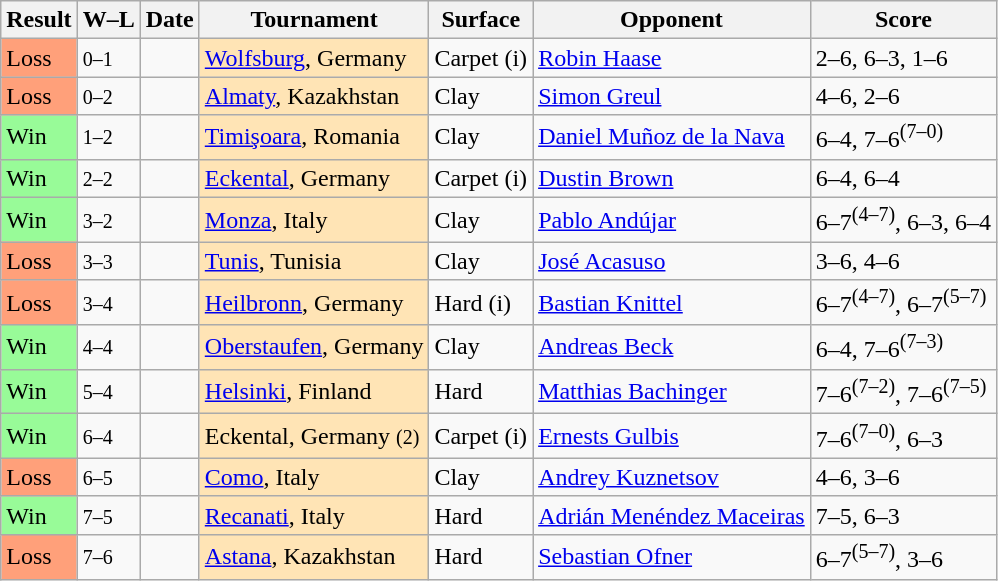<table class="sortable wikitable">
<tr>
<th>Result</th>
<th class="unsortable">W–L</th>
<th>Date</th>
<th>Tournament</th>
<th>Surface</th>
<th>Opponent</th>
<th class="unsortable">Score</th>
</tr>
<tr>
<td bgcolor=ffa07a>Loss</td>
<td><small>0–1</small></td>
<td></td>
<td bgcolor=moccasin><a href='#'>Wolfsburg</a>, Germany</td>
<td>Carpet (i)</td>
<td> <a href='#'>Robin Haase</a></td>
<td>2–6, 6–3, 1–6</td>
</tr>
<tr>
<td bgcolor=ffa07a>Loss</td>
<td><small>0–2</small></td>
<td></td>
<td bgcolor=moccasin><a href='#'>Almaty</a>, Kazakhstan</td>
<td>Clay</td>
<td> <a href='#'>Simon Greul</a></td>
<td>4–6, 2–6</td>
</tr>
<tr>
<td bgcolor=98fb98>Win</td>
<td><small>1–2</small></td>
<td></td>
<td bgcolor=moccasin><a href='#'>Timişoara</a>, Romania</td>
<td>Clay</td>
<td> <a href='#'>Daniel Muñoz de la Nava</a></td>
<td>6–4, 7–6<sup>(7–0)</sup></td>
</tr>
<tr>
<td bgcolor=98fb98>Win</td>
<td><small>2–2</small></td>
<td><a href='#'></a></td>
<td bgcolor=moccasin><a href='#'>Eckental</a>, Germany</td>
<td>Carpet (i)</td>
<td> <a href='#'>Dustin Brown</a></td>
<td>6–4, 6–4</td>
</tr>
<tr>
<td bgcolor=98fb98>Win</td>
<td><small>3–2</small></td>
<td><a href='#'></a></td>
<td bgcolor=moccasin><a href='#'>Monza</a>, Italy</td>
<td>Clay</td>
<td> <a href='#'>Pablo Andújar</a></td>
<td>6–7<sup>(4–7)</sup>, 6–3, 6–4</td>
</tr>
<tr>
<td bgcolor=ffa07a>Loss</td>
<td><small>3–3</small></td>
<td><a href='#'></a></td>
<td bgcolor=moccasin><a href='#'>Tunis</a>, Tunisia</td>
<td>Clay</td>
<td> <a href='#'>José Acasuso</a></td>
<td>3–6, 4–6</td>
</tr>
<tr>
<td bgcolor=ffa07a>Loss</td>
<td><small>3–4</small></td>
<td><a href='#'></a></td>
<td bgcolor=moccasin><a href='#'>Heilbronn</a>, Germany</td>
<td>Hard (i)</td>
<td> <a href='#'>Bastian Knittel</a></td>
<td>6–7<sup>(4–7)</sup>, 6–7<sup>(5–7)</sup></td>
</tr>
<tr>
<td bgcolor=98fb98>Win</td>
<td><small>4–4</small></td>
<td><a href='#'></a></td>
<td bgcolor=moccasin><a href='#'>Oberstaufen</a>, Germany</td>
<td>Clay</td>
<td> <a href='#'>Andreas Beck</a></td>
<td>6–4, 7–6<sup>(7–3)</sup></td>
</tr>
<tr>
<td bgcolor=98fb98>Win</td>
<td><small>5–4</small></td>
<td><a href='#'></a></td>
<td bgcolor=moccasin><a href='#'>Helsinki</a>, Finland</td>
<td>Hard</td>
<td> <a href='#'>Matthias Bachinger</a></td>
<td>7–6<sup>(7–2)</sup>, 7–6<sup>(7–5)</sup></td>
</tr>
<tr>
<td bgcolor=98fb98>Win</td>
<td><small>6–4</small></td>
<td><a href='#'></a></td>
<td bgcolor=moccasin>Eckental, Germany <small>(2)</small></td>
<td>Carpet (i)</td>
<td> <a href='#'>Ernests Gulbis</a></td>
<td>7–6<sup>(7–0)</sup>, 6–3</td>
</tr>
<tr>
<td bgcolor=ffa07a>Loss</td>
<td><small>6–5</small></td>
<td><a href='#'></a></td>
<td bgcolor=moccasin><a href='#'>Como</a>, Italy</td>
<td>Clay</td>
<td> <a href='#'>Andrey Kuznetsov</a></td>
<td>4–6, 3–6</td>
</tr>
<tr>
<td bgcolor=98fb98>Win</td>
<td><small>7–5</small></td>
<td><a href='#'></a></td>
<td bgcolor=moccasin><a href='#'>Recanati</a>, Italy</td>
<td>Hard</td>
<td> <a href='#'>Adrián Menéndez Maceiras</a></td>
<td>7–5, 6–3</td>
</tr>
<tr>
<td bgcolor=ffa07a>Loss</td>
<td><small>7–6</small></td>
<td><a href='#'></a></td>
<td bgcolor=moccasin><a href='#'>Astana</a>, Kazakhstan</td>
<td>Hard</td>
<td> <a href='#'>Sebastian Ofner</a></td>
<td>6–7<sup>(5–7)</sup>, 3–6</td>
</tr>
</table>
